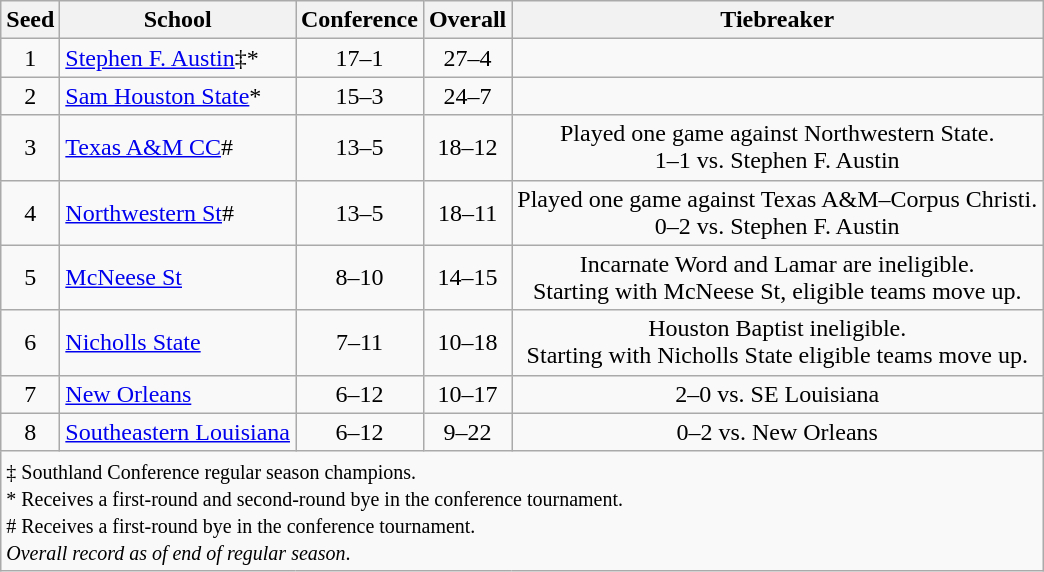<table class="wikitable" style="text-align:center">
<tr>
<th>Seed</th>
<th>School</th>
<th>Conference</th>
<th>Overall</th>
<th>Tiebreaker</th>
</tr>
<tr>
<td>1</td>
<td align=left><a href='#'>Stephen F. Austin</a>‡*</td>
<td>17–1</td>
<td>27–4</td>
<td></td>
</tr>
<tr>
<td>2</td>
<td align=left><a href='#'>Sam Houston State</a>*</td>
<td>15–3</td>
<td>24–7</td>
<td></td>
</tr>
<tr>
<td>3</td>
<td align=left><a href='#'>Texas A&M CC</a>#</td>
<td>13–5</td>
<td>18–12</td>
<td>Played one game against Northwestern State.<br>1–1 vs. Stephen F. Austin</td>
</tr>
<tr>
<td>4</td>
<td align=left><a href='#'>Northwestern St</a>#</td>
<td>13–5</td>
<td>18–11</td>
<td>Played one game against Texas A&M–Corpus Christi.<br>0–2 vs. Stephen F. Austin</td>
</tr>
<tr>
<td>5</td>
<td align=left><a href='#'>McNeese St</a></td>
<td>8–10</td>
<td>14–15</td>
<td>Incarnate Word and Lamar are ineligible.<br>Starting with McNeese St, eligible teams move up.</td>
</tr>
<tr>
<td>6</td>
<td align=left><a href='#'>Nicholls State</a></td>
<td>7–11</td>
<td>10–18</td>
<td>Houston Baptist ineligible.<br>Starting with Nicholls State eligible teams move up.</td>
</tr>
<tr>
<td>7</td>
<td align=left><a href='#'>New Orleans</a></td>
<td>6–12</td>
<td>10–17</td>
<td>2–0 vs. SE Louisiana</td>
</tr>
<tr>
<td>8</td>
<td align=left><a href='#'>Southeastern Louisiana</a></td>
<td>6–12</td>
<td>9–22</td>
<td>0–2 vs. New Orleans</td>
</tr>
<tr>
<td colspan=6 align=left><small>‡ Southland Conference regular season champions.<br>* Receives a first-round and second-round bye in the conference tournament.<br># Receives a first-round bye in the conference tournament. <br><em>Overall record as of end of regular season</em>.</small></td>
</tr>
</table>
